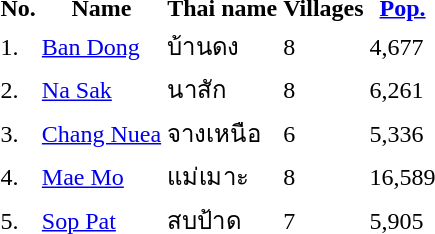<table>
<tr>
<th>No.</th>
<th>Name</th>
<th>Thai name</th>
<th>Villages</th>
<th><a href='#'>Pop.</a></th>
</tr>
<tr>
<td>1.</td>
<td><a href='#'>Ban Dong</a></td>
<td>บ้านดง</td>
<td>8</td>
<td>4,677</td>
<td></td>
</tr>
<tr>
<td>2.</td>
<td><a href='#'>Na Sak</a></td>
<td>นาสัก</td>
<td>8</td>
<td>6,261</td>
<td></td>
</tr>
<tr>
<td>3.</td>
<td><a href='#'>Chang Nuea</a></td>
<td>จางเหนือ</td>
<td>6</td>
<td>5,336</td>
<td></td>
</tr>
<tr>
<td>4.</td>
<td><a href='#'>Mae Mo</a></td>
<td>แม่เมาะ</td>
<td>8</td>
<td>16,589</td>
<td></td>
</tr>
<tr>
<td>5.</td>
<td><a href='#'>Sop Pat</a></td>
<td>สบป้าด</td>
<td>7</td>
<td>5,905</td>
<td></td>
</tr>
</table>
